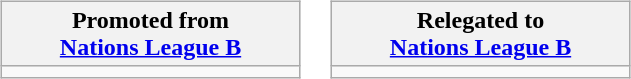<table>
<tr style="vertical-align:top">
<td><br><table class="wikitable" style="width:200px">
<tr>
<th>Promoted from<br><a href='#'>Nations League B</a></th>
</tr>
<tr>
<td></td>
</tr>
</table>
</td>
<td><br><table class="wikitable" style="width:200px">
<tr>
<th>Relegated to<br><a href='#'>Nations League B</a></th>
</tr>
<tr>
<td></td>
</tr>
</table>
</td>
</tr>
</table>
